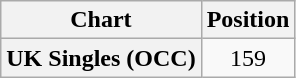<table class="wikitable plainrowheaders" style="text-align:center">
<tr>
<th scope="col">Chart</th>
<th scope="col">Position</th>
</tr>
<tr>
<th scope="row">UK Singles (OCC)</th>
<td>159</td>
</tr>
</table>
